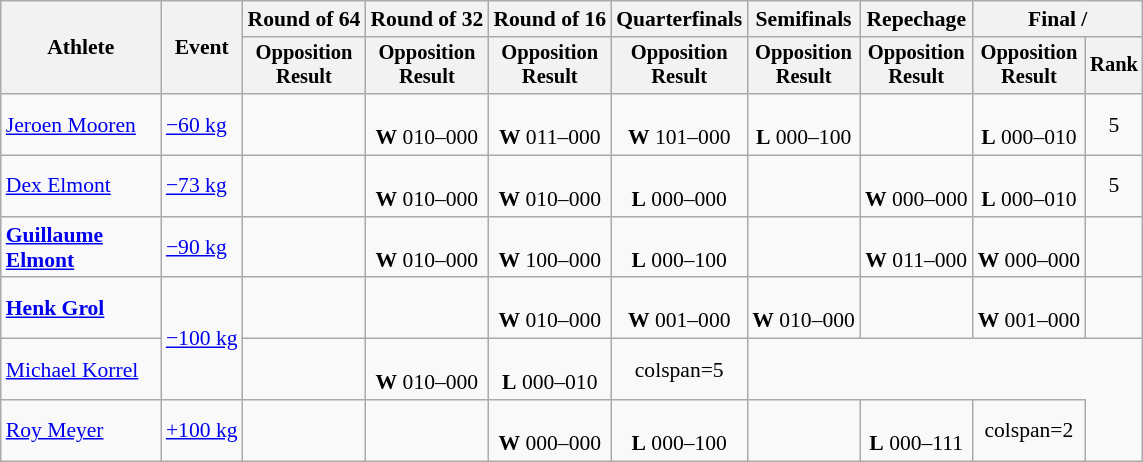<table class="wikitable" style="text-align:center; font-size:90%">
<tr>
<th rowspan=2 width=100>Athlete</th>
<th rowspan=2>Event</th>
<th>Round of 64</th>
<th>Round of 32</th>
<th>Round of 16</th>
<th>Quarterfinals</th>
<th>Semifinals</th>
<th>Repechage</th>
<th colspan=2>Final / </th>
</tr>
<tr style="font-size:95%">
<th>Opposition<br>Result</th>
<th>Opposition<br>Result</th>
<th>Opposition<br>Result</th>
<th>Opposition<br>Result</th>
<th>Opposition<br>Result</th>
<th>Opposition<br>Result</th>
<th>Opposition<br>Result</th>
<th>Rank</th>
</tr>
<tr>
<td align=left><a href='#'>Jeroen Mooren</a></td>
<td align=left><a href='#'>−60 kg</a></td>
<td></td>
<td><br><strong>W</strong> 010–000</td>
<td><br><strong>W</strong> 011–000</td>
<td><br><strong>W</strong> 101–000</td>
<td><br><strong>L</strong> 000–100</td>
<td></td>
<td><br><strong>L</strong> 000–010</td>
<td>5</td>
</tr>
<tr>
<td align=left><a href='#'>Dex Elmont</a></td>
<td align=left><a href='#'>−73 kg</a></td>
<td></td>
<td><br><strong>W</strong> 010–000</td>
<td><br><strong>W</strong> 010–000</td>
<td><br><strong>L</strong> 000–000</td>
<td></td>
<td><br><strong>W</strong> 000–000</td>
<td><br><strong>L</strong> 000–010</td>
<td>5</td>
</tr>
<tr>
<td align=left><strong><a href='#'>Guillaume Elmont</a></strong></td>
<td align=left><a href='#'>−90 kg</a></td>
<td></td>
<td><br><strong>W</strong> 010–000</td>
<td><br><strong>W</strong> 100–000</td>
<td><br><strong>L</strong> 000–100</td>
<td></td>
<td><br><strong>W</strong> 011–000</td>
<td><br><strong>W</strong> 000–000</td>
<td></td>
</tr>
<tr>
<td align=left><strong><a href='#'>Henk Grol</a></strong></td>
<td align=left rowspan=2><a href='#'>−100 kg</a></td>
<td></td>
<td></td>
<td><br><strong>W</strong> 010–000</td>
<td><br><strong>W</strong> 001–000</td>
<td><br><strong>W</strong> 010–000</td>
<td></td>
<td><br><strong>W</strong> 001–000</td>
<td></td>
</tr>
<tr>
<td align=left><a href='#'>Michael Korrel</a></td>
<td></td>
<td><br><strong>W</strong> 010–000</td>
<td><br><strong>L</strong> 000–010</td>
<td>colspan=5 </td>
</tr>
<tr>
<td align=left><a href='#'>Roy Meyer</a></td>
<td align=left><a href='#'>+100 kg</a></td>
<td></td>
<td></td>
<td><br><strong>W</strong> 000–000</td>
<td><br><strong>L</strong> 000–100</td>
<td></td>
<td><br><strong>L</strong> 000–111</td>
<td>colspan=2 </td>
</tr>
</table>
